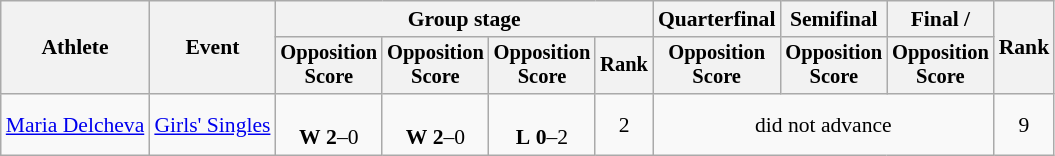<table class="wikitable" style="font-size:90%">
<tr>
<th rowspan=2>Athlete</th>
<th rowspan=2>Event</th>
<th colspan=4>Group stage</th>
<th>Quarterfinal</th>
<th>Semifinal</th>
<th>Final / </th>
<th rowspan=2>Rank</th>
</tr>
<tr style="font-size:95%">
<th>Opposition<br>Score</th>
<th>Opposition<br>Score</th>
<th>Opposition<br>Score</th>
<th>Rank</th>
<th>Opposition<br>Score</th>
<th>Opposition<br>Score</th>
<th>Opposition<br>Score</th>
</tr>
<tr align=center>
<td align=left><a href='#'>Maria Delcheva</a></td>
<td align=left><a href='#'>Girls' Singles</a></td>
<td><br><strong>W</strong> <strong>2</strong>–0</td>
<td><br><strong>W</strong> <strong>2</strong>–0</td>
<td><br><strong>L</strong> <strong>0</strong>–2</td>
<td>2</td>
<td colspan=3>did not advance</td>
<td>9</td>
</tr>
</table>
